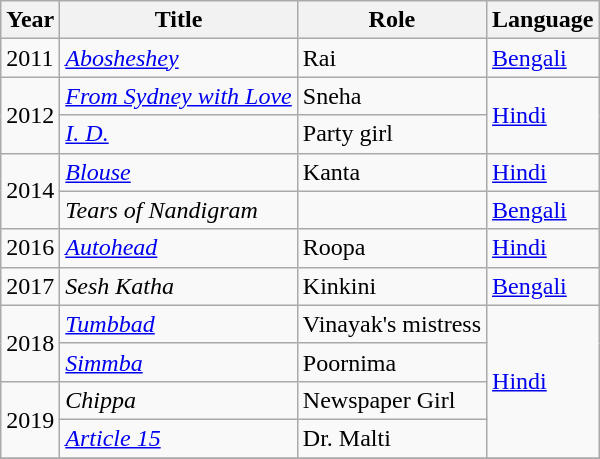<table class="wikitable sortable">
<tr>
<th>Year</th>
<th>Title</th>
<th>Role</th>
<th>Language</th>
</tr>
<tr>
<td>2011</td>
<td><em><a href='#'>Abosheshey</a></em></td>
<td>Rai</td>
<td><a href='#'>Bengali</a></td>
</tr>
<tr>
<td rowspan=2>2012</td>
<td><em><a href='#'>From Sydney with Love</a></em></td>
<td>Sneha</td>
<td rowspan=2><a href='#'>Hindi</a></td>
</tr>
<tr>
<td><a href='#'><em>I. D.</em></a></td>
<td>Party girl</td>
</tr>
<tr>
<td rowspan=2>2014</td>
<td><em><a href='#'>Blouse</a></em></td>
<td>Kanta</td>
<td><a href='#'>Hindi</a></td>
</tr>
<tr>
<td><em>Tears of Nandigram</em></td>
<td></td>
<td><a href='#'>Bengali</a></td>
</tr>
<tr>
<td>2016</td>
<td><em><a href='#'>Autohead</a></em></td>
<td>Roopa</td>
<td><a href='#'>Hindi</a></td>
</tr>
<tr>
<td>2017</td>
<td><em>Sesh Katha</em></td>
<td>Kinkini</td>
<td><a href='#'>Bengali</a></td>
</tr>
<tr>
<td rowspan=2>2018</td>
<td><em><a href='#'>Tumbbad</a></em></td>
<td>Vinayak's mistress</td>
<td rowspan=4><a href='#'>Hindi</a></td>
</tr>
<tr>
<td><em><a href='#'>Simmba</a></em></td>
<td>Poornima</td>
</tr>
<tr>
<td rowspan=2>2019</td>
<td><em>Chippa</em></td>
<td>Newspaper Girl</td>
</tr>
<tr>
<td><a href='#'><em>Article 15</em></a></td>
<td>Dr. Malti</td>
</tr>
<tr>
</tr>
</table>
